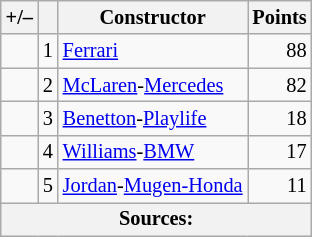<table class="wikitable" style="font-size: 85%;">
<tr>
<th scope="col">+/–</th>
<th scope="col"></th>
<th scope="col">Constructor</th>
<th scope="col">Points</th>
</tr>
<tr>
<td align="left"></td>
<td align="center">1</td>
<td> <a href='#'>Ferrari</a></td>
<td align="right">88</td>
</tr>
<tr>
<td align="left"></td>
<td align="center">2</td>
<td> <a href='#'>McLaren</a>-<a href='#'>Mercedes</a></td>
<td align="right">82</td>
</tr>
<tr>
<td align="left"></td>
<td align="center">3</td>
<td> <a href='#'>Benetton</a>-<a href='#'>Playlife</a></td>
<td align="right">18</td>
</tr>
<tr>
<td align="left"></td>
<td align="center">4</td>
<td> <a href='#'>Williams</a>-<a href='#'>BMW</a></td>
<td align="right">17</td>
</tr>
<tr>
<td align="left"></td>
<td align="center">5</td>
<td> <a href='#'>Jordan</a>-<a href='#'>Mugen-Honda</a></td>
<td align="right">11</td>
</tr>
<tr>
<th colspan=4>Sources:</th>
</tr>
</table>
